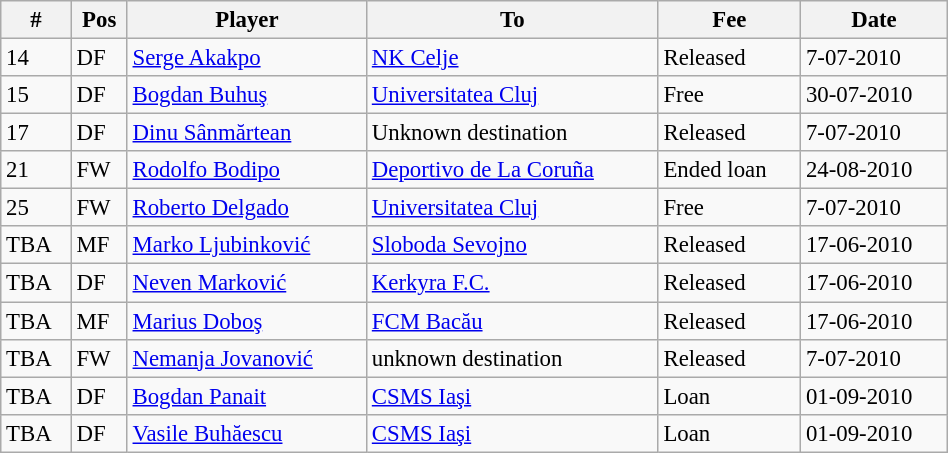<table width=50% class="wikitable" style="text-align:center; font-size:95%; text-align:left">
<tr>
<th>#</th>
<th>Pos</th>
<th>Player</th>
<th>To</th>
<th>Fee</th>
<th>Date</th>
</tr>
<tr --->
<td>14</td>
<td>DF</td>
<td> <a href='#'>Serge Akakpo</a></td>
<td><a href='#'>NK Celje</a></td>
<td>Released</td>
<td>7-07-2010</td>
</tr>
<tr --->
<td>15</td>
<td>DF</td>
<td> <a href='#'>Bogdan Buhuş</a></td>
<td><a href='#'>Universitatea Cluj</a></td>
<td>Free</td>
<td>30-07-2010</td>
</tr>
<tr --->
<td>17</td>
<td>DF</td>
<td> <a href='#'>Dinu Sânmărtean</a></td>
<td>Unknown destination</td>
<td>Released</td>
<td>7-07-2010</td>
</tr>
<tr --->
<td>21</td>
<td>FW</td>
<td> <a href='#'>Rodolfo Bodipo</a></td>
<td><a href='#'>Deportivo de La Coruña</a></td>
<td>Ended loan</td>
<td>24-08-2010</td>
</tr>
<tr --->
<td>25</td>
<td>FW</td>
<td> <a href='#'>Roberto Delgado</a></td>
<td><a href='#'>Universitatea Cluj</a></td>
<td>Free</td>
<td>7-07-2010</td>
</tr>
<tr --->
<td>TBA</td>
<td>MF</td>
<td> <a href='#'>Marko Ljubinković</a></td>
<td><a href='#'>Sloboda Sevojno</a></td>
<td>Released</td>
<td>17-06-2010</td>
</tr>
<tr --->
<td>TBA</td>
<td>DF</td>
<td> <a href='#'>Neven Marković</a></td>
<td><a href='#'>Kerkyra F.C.</a></td>
<td>Released</td>
<td>17-06-2010</td>
</tr>
<tr --->
<td>TBA</td>
<td>MF</td>
<td> <a href='#'>Marius Doboş</a></td>
<td><a href='#'>FCM Bacău</a></td>
<td>Released</td>
<td>17-06-2010</td>
</tr>
<tr --->
<td>TBA</td>
<td>FW</td>
<td> <a href='#'>Nemanja Jovanović</a></td>
<td>unknown destination</td>
<td>Released</td>
<td>7-07-2010</td>
</tr>
<tr --->
<td>TBA</td>
<td>DF</td>
<td> <a href='#'>Bogdan Panait</a></td>
<td><a href='#'>CSMS Iaşi</a></td>
<td>Loan</td>
<td>01-09-2010</td>
</tr>
<tr --->
<td>TBA</td>
<td>DF</td>
<td> <a href='#'>Vasile Buhăescu</a></td>
<td><a href='#'>CSMS Iaşi</a></td>
<td>Loan</td>
<td>01-09-2010</td>
</tr>
</table>
